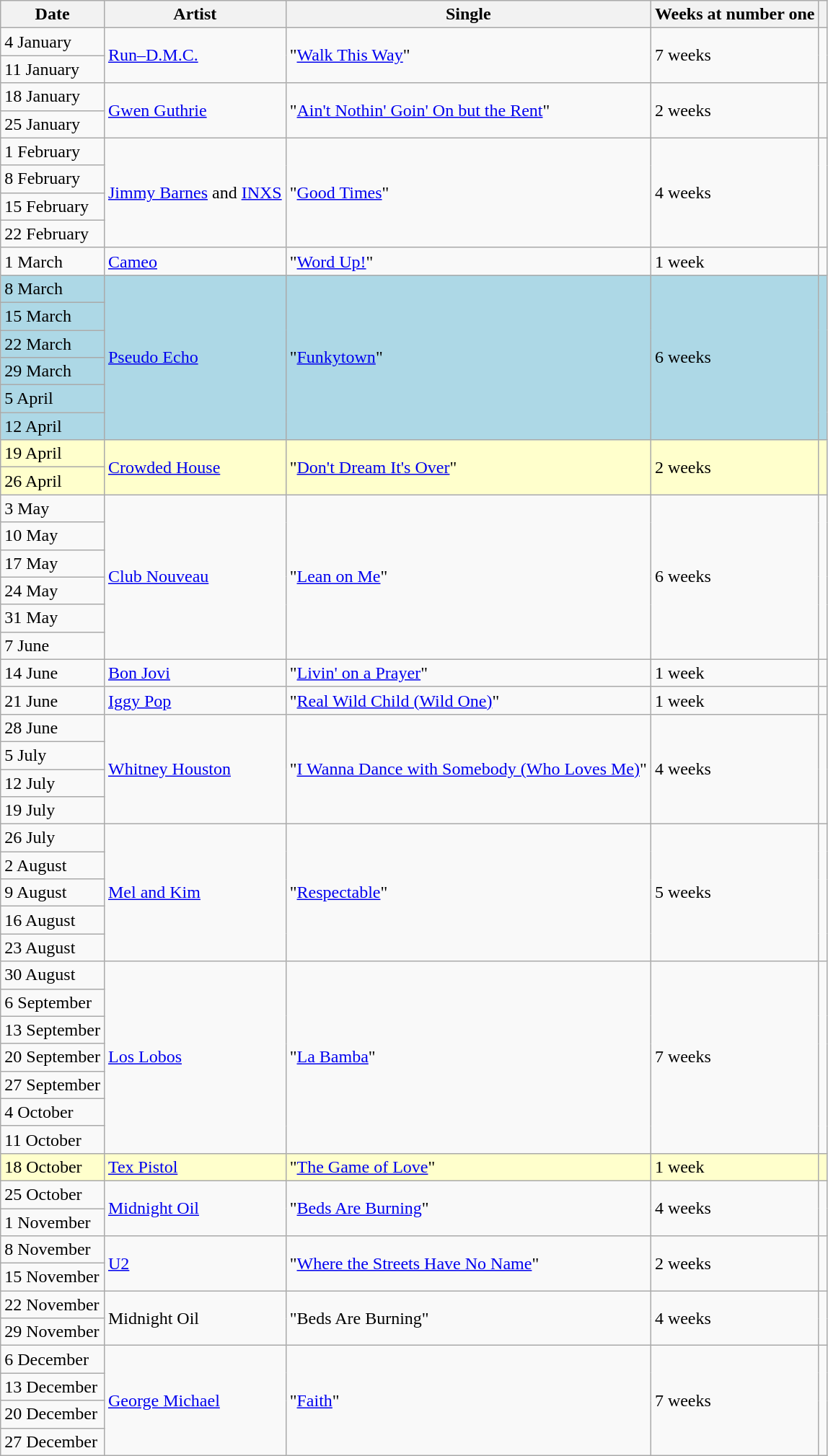<table class="wikitable">
<tr>
<th>Date</th>
<th>Artist</th>
<th>Single</th>
<th>Weeks at number one</th>
<th></th>
</tr>
<tr>
<td>4 January</td>
<td rowspan="2"><a href='#'>Run–D.M.C.</a></td>
<td rowspan="2">"<a href='#'>Walk This Way</a>"</td>
<td rowspan="2">7 weeks</td>
<td rowspan="2"></td>
</tr>
<tr>
<td>11 January</td>
</tr>
<tr>
<td>18 January</td>
<td rowspan="2"><a href='#'>Gwen Guthrie</a></td>
<td rowspan="2">"<a href='#'>Ain't Nothin' Goin' On but the Rent</a>"</td>
<td rowspan="2">2 weeks</td>
<td rowspan="2"></td>
</tr>
<tr>
<td>25 January</td>
</tr>
<tr>
<td>1 February</td>
<td rowspan="4"><a href='#'>Jimmy Barnes</a> and <a href='#'>INXS</a></td>
<td rowspan="4">"<a href='#'>Good Times</a>"</td>
<td rowspan="4">4 weeks</td>
<td rowspan="4"></td>
</tr>
<tr>
<td>8 February</td>
</tr>
<tr>
<td>15 February</td>
</tr>
<tr>
<td>22 February</td>
</tr>
<tr>
<td>1 March</td>
<td><a href='#'>Cameo</a></td>
<td>"<a href='#'>Word Up!</a>"</td>
<td>1 week</td>
<td></td>
</tr>
<tr bgcolor="lightblue">
<td>8 March</td>
<td rowspan="6"><a href='#'>Pseudo Echo</a></td>
<td rowspan="6">"<a href='#'>Funkytown</a>"</td>
<td rowspan="6">6 weeks</td>
<td rowspan="6"></td>
</tr>
<tr bgcolor="lightblue">
<td>15 March</td>
</tr>
<tr bgcolor="lightblue">
<td>22 March</td>
</tr>
<tr bgcolor="lightblue">
<td>29 March</td>
</tr>
<tr bgcolor="lightblue">
<td>5 April</td>
</tr>
<tr bgcolor="lightblue">
<td>12 April</td>
</tr>
<tr bgcolor="#FFFFCC">
<td>19 April</td>
<td rowspan="2"><a href='#'>Crowded House</a></td>
<td rowspan="2">"<a href='#'>Don't Dream It's Over</a>"</td>
<td rowspan="2">2 weeks</td>
<td rowspan="2"></td>
</tr>
<tr bgcolor="#FFFFCC">
<td>26 April</td>
</tr>
<tr>
<td>3 May</td>
<td rowspan="6"><a href='#'>Club Nouveau</a></td>
<td rowspan="6">"<a href='#'>Lean on Me</a>"</td>
<td rowspan="6">6 weeks</td>
<td rowspan="6"></td>
</tr>
<tr>
<td>10 May</td>
</tr>
<tr>
<td>17 May</td>
</tr>
<tr>
<td>24 May</td>
</tr>
<tr>
<td>31 May</td>
</tr>
<tr>
<td>7 June</td>
</tr>
<tr>
<td>14 June</td>
<td><a href='#'>Bon Jovi</a></td>
<td>"<a href='#'>Livin' on a Prayer</a>"</td>
<td>1 week</td>
<td></td>
</tr>
<tr>
<td>21 June</td>
<td><a href='#'>Iggy Pop</a></td>
<td>"<a href='#'>Real Wild Child (Wild One)</a>"</td>
<td>1 week</td>
<td></td>
</tr>
<tr>
<td>28 June</td>
<td rowspan="4"><a href='#'>Whitney Houston</a></td>
<td rowspan="4">"<a href='#'>I Wanna Dance with Somebody (Who Loves Me)</a>"</td>
<td rowspan="4">4 weeks</td>
<td rowspan="4"></td>
</tr>
<tr>
<td>5 July</td>
</tr>
<tr>
<td>12 July</td>
</tr>
<tr>
<td>19 July</td>
</tr>
<tr>
<td>26 July</td>
<td rowspan="5"><a href='#'>Mel and Kim</a></td>
<td rowspan="5">"<a href='#'>Respectable</a>"</td>
<td rowspan="5">5 weeks</td>
<td rowspan="5"></td>
</tr>
<tr>
<td>2 August</td>
</tr>
<tr>
<td>9 August</td>
</tr>
<tr>
<td>16 August</td>
</tr>
<tr>
<td>23 August</td>
</tr>
<tr>
<td>30 August</td>
<td rowspan="7"><a href='#'>Los Lobos</a></td>
<td rowspan="7">"<a href='#'>La Bamba</a>"</td>
<td rowspan="7">7 weeks</td>
<td rowspan="7"></td>
</tr>
<tr>
<td>6 September</td>
</tr>
<tr>
<td>13 September</td>
</tr>
<tr>
<td>20 September</td>
</tr>
<tr>
<td>27 September</td>
</tr>
<tr>
<td>4 October</td>
</tr>
<tr>
<td>11 October</td>
</tr>
<tr bgcolor="#FFFFCC">
<td>18 October</td>
<td><a href='#'>Tex Pistol</a></td>
<td>"<a href='#'>The Game of Love</a>"</td>
<td>1 week</td>
<td></td>
</tr>
<tr>
<td>25 October</td>
<td rowspan="2"><a href='#'>Midnight Oil</a></td>
<td rowspan="2">"<a href='#'>Beds Are Burning</a>"</td>
<td rowspan="2">4 weeks</td>
<td rowspan="2"></td>
</tr>
<tr>
<td>1 November</td>
</tr>
<tr>
<td>8 November</td>
<td rowspan="2"><a href='#'>U2</a></td>
<td rowspan="2">"<a href='#'>Where the Streets Have No Name</a>"</td>
<td rowspan="2">2 weeks</td>
<td rowspan="2"></td>
</tr>
<tr>
<td>15 November</td>
</tr>
<tr>
<td>22 November</td>
<td rowspan="2">Midnight Oil</td>
<td rowspan="2">"Beds Are Burning"</td>
<td rowspan="2">4 weeks</td>
<td rowspan="2"></td>
</tr>
<tr>
<td>29 November</td>
</tr>
<tr>
<td>6 December</td>
<td rowspan="4"><a href='#'>George Michael</a></td>
<td rowspan="4">"<a href='#'>Faith</a>"</td>
<td rowspan="4">7 weeks</td>
<td rowspan="4"></td>
</tr>
<tr>
<td>13 December</td>
</tr>
<tr>
<td>20 December</td>
</tr>
<tr>
<td>27 December</td>
</tr>
</table>
